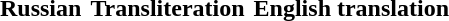<table cellpadding=2>
<tr>
<th>Russian</th>
<th>Transliteration</th>
<th>English translation</th>
</tr>
<tr style="vertical-align:top; white-space:nowrap;">
<td><br></td>
<td><br></td>
<td><br></td>
</tr>
</table>
